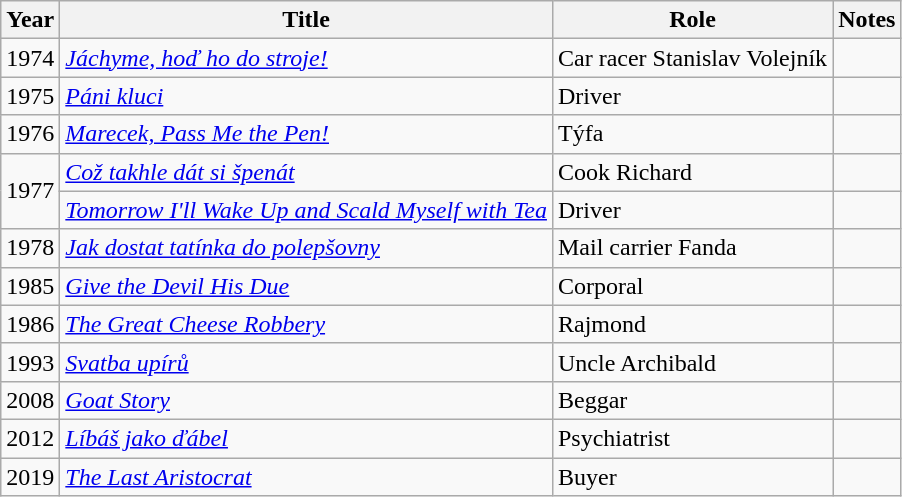<table class="wikitable sortable">
<tr>
<th>Year</th>
<th>Title</th>
<th>Role</th>
<th class="unsortable">Notes</th>
</tr>
<tr>
<td>1974</td>
<td><em><a href='#'>Jáchyme, hoď ho do stroje!</a></em></td>
<td>Car racer Stanislav Volejník</td>
<td></td>
</tr>
<tr>
<td>1975</td>
<td><em><a href='#'>Páni kluci</a></em></td>
<td>Driver</td>
<td></td>
</tr>
<tr>
<td>1976</td>
<td><em><a href='#'>Marecek, Pass Me the Pen!</a></em></td>
<td>Týfa</td>
<td></td>
</tr>
<tr>
<td rowspan=2>1977</td>
<td><em><a href='#'>Což takhle dát si špenát</a></em></td>
<td>Cook Richard</td>
<td></td>
</tr>
<tr>
<td><em><a href='#'>Tomorrow I'll Wake Up and Scald Myself with Tea</a></em></td>
<td>Driver</td>
<td></td>
</tr>
<tr>
<td>1978</td>
<td><em><a href='#'>Jak dostat tatínka do polepšovny</a></em></td>
<td>Mail carrier Fanda</td>
<td></td>
</tr>
<tr>
<td>1985</td>
<td><em><a href='#'>Give the Devil His Due</a></em></td>
<td>Corporal</td>
<td></td>
</tr>
<tr>
<td>1986</td>
<td><em><a href='#'>The Great Cheese Robbery</a></em></td>
<td>Rajmond</td>
<td></td>
</tr>
<tr>
<td>1993</td>
<td><em><a href='#'>Svatba upírů</a></em></td>
<td>Uncle Archibald</td>
<td></td>
</tr>
<tr>
<td>2008</td>
<td><em><a href='#'>Goat Story</a></em></td>
<td>Beggar</td>
</tr>
<tr>
<td>2012</td>
<td><em><a href='#'>Líbáš jako ďábel</a></em></td>
<td>Psychiatrist</td>
<td></td>
</tr>
<tr>
<td>2019</td>
<td><em><a href='#'>The Last Aristocrat</a></em></td>
<td>Buyer</td>
<td></td>
</tr>
</table>
